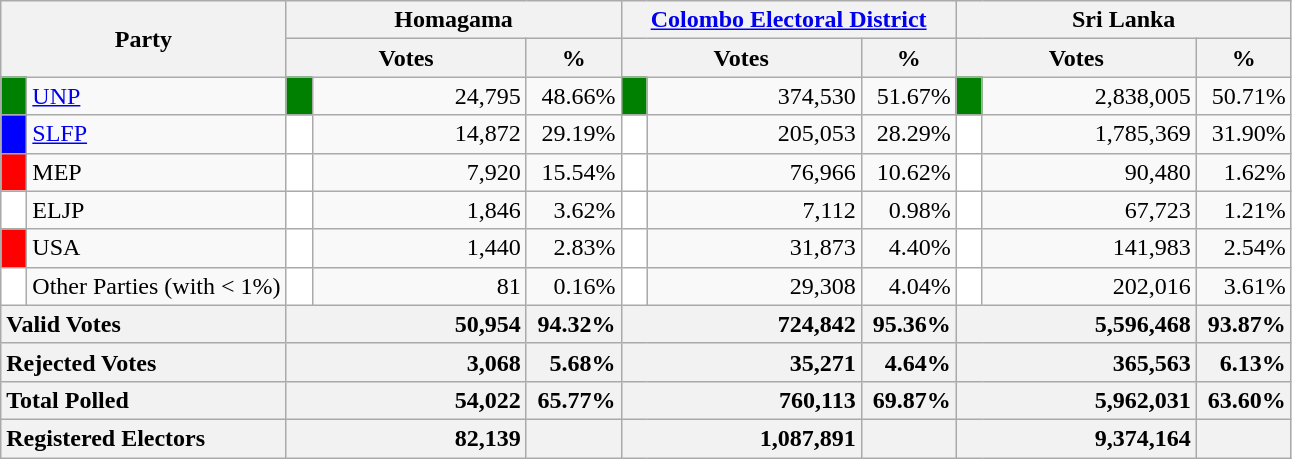<table class="wikitable">
<tr>
<th colspan="2" width="144px"rowspan="2">Party</th>
<th colspan="3" width="216px">Homagama</th>
<th colspan="3" width="216px"><a href='#'>Colombo Electoral District</a></th>
<th colspan="3" width="216px">Sri Lanka</th>
</tr>
<tr>
<th colspan="2" width="144px">Votes</th>
<th>%</th>
<th colspan="2" width="144px">Votes</th>
<th>%</th>
<th colspan="2" width="144px">Votes</th>
<th>%</th>
</tr>
<tr>
<td style="background-color:green;" width="10px"></td>
<td style="text-align:left;"><a href='#'>UNP</a></td>
<td style="background-color:green;" width="10px"></td>
<td style="text-align:right;">24,795</td>
<td style="text-align:right;">48.66%</td>
<td style="background-color:green;" width="10px"></td>
<td style="text-align:right;">374,530</td>
<td style="text-align:right;">51.67%</td>
<td style="background-color:green;" width="10px"></td>
<td style="text-align:right;">2,838,005</td>
<td style="text-align:right;">50.71%</td>
</tr>
<tr>
<td style="background-color:blue;" width="10px"></td>
<td style="text-align:left;"><a href='#'>SLFP</a></td>
<td style="background-color:white;" width="10px"></td>
<td style="text-align:right;">14,872</td>
<td style="text-align:right;">29.19%</td>
<td style="background-color:white;" width="10px"></td>
<td style="text-align:right;">205,053</td>
<td style="text-align:right;">28.29%</td>
<td style="background-color:white;" width="10px"></td>
<td style="text-align:right;">1,785,369</td>
<td style="text-align:right;">31.90%</td>
</tr>
<tr>
<td style="background-color:red;" width="10px"></td>
<td style="text-align:left;">MEP</td>
<td style="background-color:white;" width="10px"></td>
<td style="text-align:right;">7,920</td>
<td style="text-align:right;">15.54%</td>
<td style="background-color:white;" width="10px"></td>
<td style="text-align:right;">76,966</td>
<td style="text-align:right;">10.62%</td>
<td style="background-color:white;" width="10px"></td>
<td style="text-align:right;">90,480</td>
<td style="text-align:right;">1.62%</td>
</tr>
<tr>
<td style="background-color:white;" width="10px"></td>
<td style="text-align:left;">ELJP</td>
<td style="background-color:white;" width="10px"></td>
<td style="text-align:right;">1,846</td>
<td style="text-align:right;">3.62%</td>
<td style="background-color:white;" width="10px"></td>
<td style="text-align:right;">7,112</td>
<td style="text-align:right;">0.98%</td>
<td style="background-color:white;" width="10px"></td>
<td style="text-align:right;">67,723</td>
<td style="text-align:right;">1.21%</td>
</tr>
<tr>
<td style="background-color:red;" width="10px"></td>
<td style="text-align:left;">USA</td>
<td style="background-color:white;" width="10px"></td>
<td style="text-align:right;">1,440</td>
<td style="text-align:right;">2.83%</td>
<td style="background-color:white;" width="10px"></td>
<td style="text-align:right;">31,873</td>
<td style="text-align:right;">4.40%</td>
<td style="background-color:white;" width="10px"></td>
<td style="text-align:right;">141,983</td>
<td style="text-align:right;">2.54%</td>
</tr>
<tr>
<td style="background-color:white;" width="10px"></td>
<td style="text-align:left;">Other Parties (with < 1%)</td>
<td style="background-color:white;" width="10px"></td>
<td style="text-align:right;">81</td>
<td style="text-align:right;">0.16%</td>
<td style="background-color:white;" width="10px"></td>
<td style="text-align:right;">29,308</td>
<td style="text-align:right;">4.04%</td>
<td style="background-color:white;" width="10px"></td>
<td style="text-align:right;">202,016</td>
<td style="text-align:right;">3.61%</td>
</tr>
<tr>
<th colspan="2" width="144px"style="text-align:left;">Valid Votes</th>
<th style="text-align:right;"colspan="2" width="144px">50,954</th>
<th style="text-align:right;">94.32%</th>
<th style="text-align:right;"colspan="2" width="144px">724,842</th>
<th style="text-align:right;">95.36%</th>
<th style="text-align:right;"colspan="2" width="144px">5,596,468</th>
<th style="text-align:right;">93.87%</th>
</tr>
<tr>
<th colspan="2" width="144px"style="text-align:left;">Rejected Votes</th>
<th style="text-align:right;"colspan="2" width="144px">3,068</th>
<th style="text-align:right;">5.68%</th>
<th style="text-align:right;"colspan="2" width="144px">35,271</th>
<th style="text-align:right;">4.64%</th>
<th style="text-align:right;"colspan="2" width="144px">365,563</th>
<th style="text-align:right;">6.13%</th>
</tr>
<tr>
<th colspan="2" width="144px"style="text-align:left;">Total Polled</th>
<th style="text-align:right;"colspan="2" width="144px">54,022</th>
<th style="text-align:right;">65.77%</th>
<th style="text-align:right;"colspan="2" width="144px">760,113</th>
<th style="text-align:right;">69.87%</th>
<th style="text-align:right;"colspan="2" width="144px">5,962,031</th>
<th style="text-align:right;">63.60%</th>
</tr>
<tr>
<th colspan="2" width="144px"style="text-align:left;">Registered Electors</th>
<th style="text-align:right;"colspan="2" width="144px">82,139</th>
<th></th>
<th style="text-align:right;"colspan="2" width="144px">1,087,891</th>
<th></th>
<th style="text-align:right;"colspan="2" width="144px">9,374,164</th>
<th></th>
</tr>
</table>
